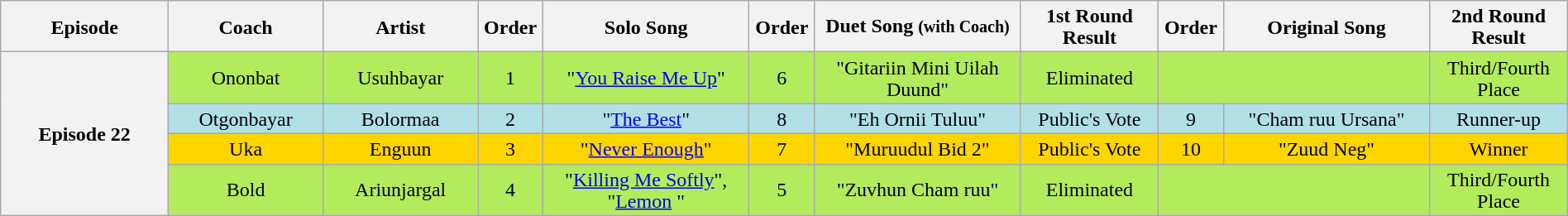<table class="wikitable" style="text-align:center; line-height:17px; width:100%;">
<tr>
<th scope="col" width="9.75%">Episode</th>
<th scope="col" width="09%">Coach</th>
<th scope="col" width="09%">Artist</th>
<th scope="col" width="02%">Order</th>
<th scope="col" width="12%">Solo Song</th>
<th scope="col" width="02%">Order</th>
<th scope="col" width="12%">Duet Song <small>(with Coach)</small></th>
<th scope="col" width="08%">1st Round Result</th>
<th scope="col" width="02%">Order</th>
<th scope="col" width="12%">Original Song</th>
<th scope="col" width="08%">2nd Round Result</th>
</tr>
<tr>
<th rowspan="4">Episode 22<br><small></small></th>
<td style="background:#B2EC5D;">Ononbat</td>
<td style="background:#B2EC5D;">Usuhbayar</td>
<td style="background:#B2EC5D;">1</td>
<td style="background:#B2EC5D;">"<a href='#'>You Raise Me Up</a>"</td>
<td style="background:#B2EC5D;">6</td>
<td style="background:#B2EC5D;">"Gitariin Mini Uilah Duund"</td>
<td style="background:#B2EC5D;">Eliminated</td>
<td colspan="2" style="background:#B2EC5D;"></td>
<td style="background:#B2EC5D;">Third/Fourth Place</td>
</tr>
<tr>
<td style="background:#B0E0E6;">Otgonbayar</td>
<td style="background:#B0E0E6;">Bolormaa</td>
<td style="background:#B0E0E6;">2</td>
<td style="background:#B0E0E6;">"<a href='#'>The Best</a>"</td>
<td style="background:#B0E0E6;">8</td>
<td style="background:#B0E0E6;">"Eh Ornii Tuluu"</td>
<td style="background:#B0E0E6;">Public's Vote</td>
<td style="background:#B0E0E6;">9</td>
<td style="background:#B0E0E6;">"Cham ruu Ursana"</td>
<td style="background:#B0E0E6;">Runner-up</td>
</tr>
<tr>
<td style="background:#FFD500;">Uka</td>
<td style="background:#FFD500;">Enguun</td>
<td style="background:#FFD500;">3</td>
<td style="background:#FFD500;">"<a href='#'>Never Enough</a>"</td>
<td style="background:#FFD500;">7</td>
<td style="background:#FFD500;">"Muruudul Bid 2"</td>
<td style="background:#FFD500;">Public's Vote</td>
<td style="background:#FFD500;">10</td>
<td style="background:#FFD500;">"Zuud Neg"</td>
<td style="background:#FFD500;">Winner</td>
</tr>
<tr>
<td style="background:#B2EC5D;">Bold</td>
<td style="background:#B2EC5D;">Ariunjargal</td>
<td style="background:#B2EC5D;">4</td>
<td style="background:#B2EC5D;">"<a href='#'>Killing Me Softly</a>", "<a href='#'>Lemon</a> "</td>
<td style="background:#B2EC5D;">5</td>
<td style="background:#B2EC5D;">"Zuvhun Cham ruu"</td>
<td style="background:#B2EC5D;">Eliminated</td>
<td colspan="2" style="background:#B2EC5D;"></td>
<td style="background:#B2EC5D;">Third/Fourth Place</td>
</tr>
</table>
